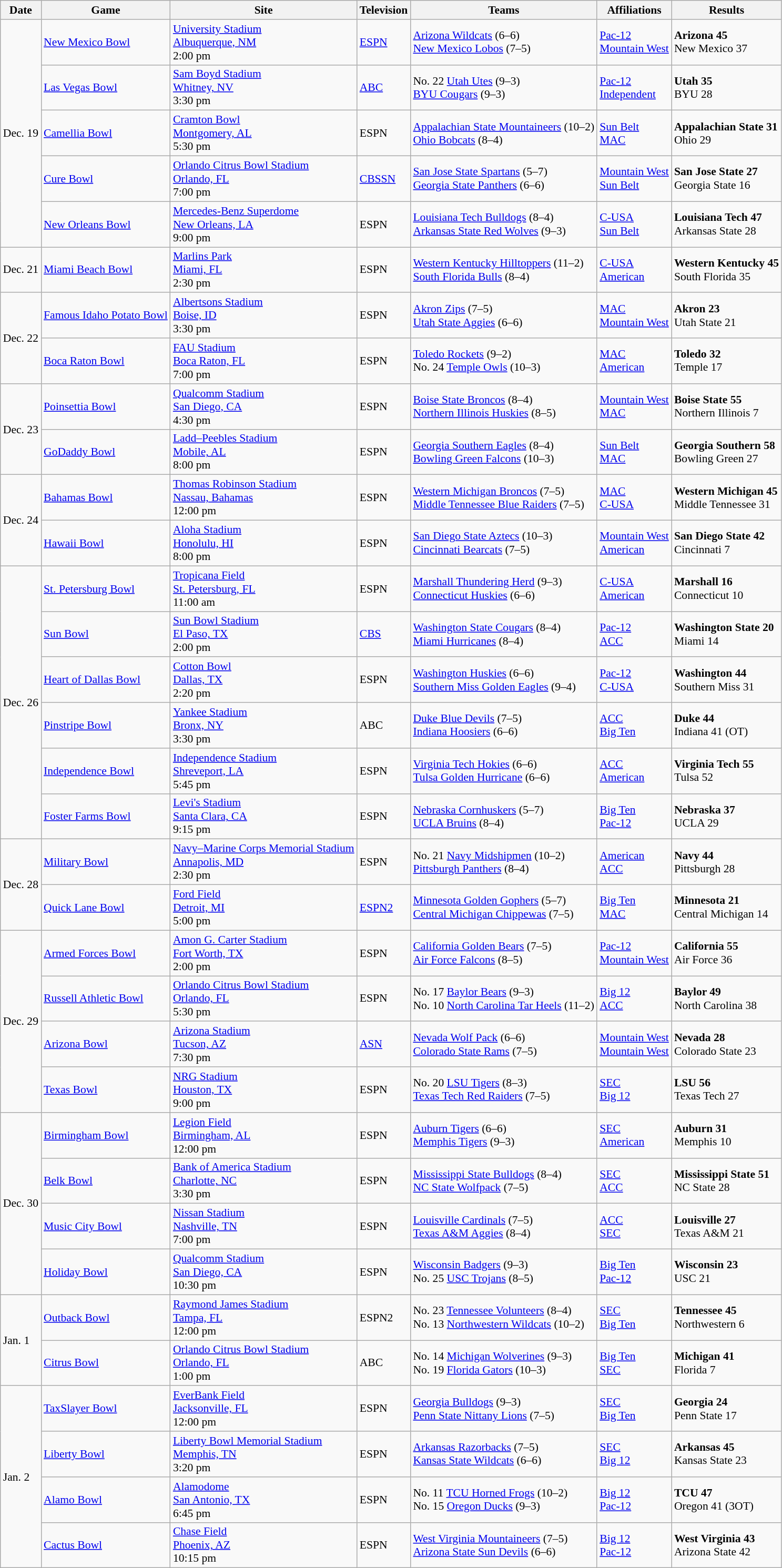<table class="wikitable" style="font-size:90%;">
<tr>
<th>Date</th>
<th>Game</th>
<th>Site</th>
<th>Television</th>
<th>Teams</th>
<th>Affiliations</th>
<th>Results</th>
</tr>
<tr>
<td rowspan = 5 style=white-space:nowrap>Dec. 19</td>
<td><a href='#'>New Mexico Bowl</a></td>
<td><a href='#'>University Stadium</a><br><a href='#'>Albuquerque, NM</a><br>2:00 pm</td>
<td><a href='#'>ESPN</a></td>
<td><a href='#'>Arizona Wildcats</a> (6–6) <br> <a href='#'>New Mexico Lobos</a> (7–5)</td>
<td><a href='#'>Pac-12</a><br><a href='#'>Mountain West</a></td>
<td><strong>Arizona 45</strong><br>New Mexico 37</td>
</tr>
<tr>
<td><a href='#'>Las Vegas Bowl</a></td>
<td><a href='#'>Sam Boyd Stadium</a><br><a href='#'>Whitney, NV</a><br>3:30 pm</td>
<td><a href='#'>ABC</a></td>
<td>No. 22 <a href='#'>Utah Utes</a> (9–3) <br><a href='#'>BYU Cougars</a> (9–3)</td>
<td><a href='#'>Pac-12</a><br><a href='#'>Independent</a></td>
<td><strong>Utah 35</strong> <br> BYU 28</td>
</tr>
<tr>
<td><a href='#'>Camellia Bowl</a></td>
<td><a href='#'>Cramton Bowl</a><br><a href='#'>Montgomery, AL</a><br>5:30 pm</td>
<td>ESPN</td>
<td><a href='#'>Appalachian State Mountaineers</a> (10–2)<br><a href='#'>Ohio Bobcats</a> (8–4)</td>
<td><a href='#'>Sun Belt</a><br><a href='#'>MAC</a></td>
<td style=white-space:nowrap><strong>Appalachian State 31</strong><br> Ohio 29</td>
</tr>
<tr>
<td><a href='#'>Cure Bowl</a></td>
<td><a href='#'>Orlando Citrus Bowl Stadium</a><br><a href='#'>Orlando, FL</a><br>7:00 pm</td>
<td><a href='#'>CBSSN</a></td>
<td><a href='#'>San Jose State Spartans</a> (5–7)<br><a href='#'>Georgia State Panthers</a> (6–6)</td>
<td><a href='#'>Mountain West</a><br><a href='#'>Sun Belt</a></td>
<td><strong>San Jose State 27</strong><br> Georgia State 16</td>
</tr>
<tr>
<td><a href='#'>New Orleans Bowl</a></td>
<td><a href='#'>Mercedes-Benz Superdome</a><br><a href='#'>New Orleans, LA</a><br>9:00 pm</td>
<td>ESPN</td>
<td><a href='#'>Louisiana Tech Bulldogs</a> (8–4)<br><a href='#'>Arkansas State Red Wolves</a> (9–3)</td>
<td><a href='#'>C-USA</a><br><a href='#'>Sun Belt</a></td>
<td><strong>Louisiana Tech 47</strong><br> Arkansas State 28</td>
</tr>
<tr>
<td>Dec. 21</td>
<td><a href='#'>Miami Beach Bowl</a></td>
<td><a href='#'>Marlins Park</a><br><a href='#'>Miami, FL</a><br>2:30 pm</td>
<td>ESPN</td>
<td><a href='#'>Western Kentucky Hilltoppers</a> (11–2)<br><a href='#'>South Florida Bulls</a> (8–4)</td>
<td><a href='#'>C-USA</a><br><a href='#'>American</a></td>
<td><strong>Western Kentucky 45</strong> <br> South Florida 35</td>
</tr>
<tr>
<td rowspan= 2>Dec. 22</td>
<td><a href='#'>Famous Idaho Potato Bowl</a></td>
<td><a href='#'>Albertsons Stadium</a><br><a href='#'>Boise, ID</a><br>3:30 pm</td>
<td>ESPN</td>
<td><a href='#'>Akron Zips</a> (7–5)<br><a href='#'>Utah State Aggies</a> (6–6)</td>
<td><a href='#'>MAC</a><br><a href='#'>Mountain West</a></td>
<td><strong>Akron 23</strong><br> Utah State 21</td>
</tr>
<tr>
<td><a href='#'>Boca Raton Bowl</a></td>
<td><a href='#'>FAU Stadium</a><br><a href='#'>Boca Raton, FL</a><br>7:00 pm</td>
<td>ESPN</td>
<td><a href='#'>Toledo Rockets</a> (9–2) <br>No. 24 <a href='#'>Temple Owls</a> (10–3)</td>
<td><a href='#'>MAC</a><br><a href='#'>American</a></td>
<td><strong>Toledo 32</strong><br>Temple 17</td>
</tr>
<tr>
<td rowspan=2>Dec. 23</td>
<td><a href='#'>Poinsettia Bowl</a></td>
<td><a href='#'>Qualcomm Stadium</a><br><a href='#'>San Diego, CA</a><br>4:30 pm</td>
<td>ESPN</td>
<td><a href='#'>Boise State Broncos</a> (8–4) <br> <a href='#'>Northern Illinois Huskies</a> (8–5)</td>
<td><a href='#'>Mountain West</a><br><a href='#'>MAC</a></td>
<td><strong>Boise State 55</strong><br>Northern Illinois 7</td>
</tr>
<tr>
<td><a href='#'>GoDaddy Bowl</a></td>
<td><a href='#'>Ladd–Peebles Stadium</a><br><a href='#'>Mobile, AL</a><br>8:00 pm</td>
<td>ESPN</td>
<td><a href='#'>Georgia Southern Eagles</a> (8–4)<br><a href='#'>Bowling Green Falcons</a> (10–3)</td>
<td><a href='#'>Sun Belt</a><br><a href='#'>MAC</a></td>
<td><strong>Georgia Southern 58</strong><br>Bowling Green 27</td>
</tr>
<tr>
<td rowspan=2>Dec. 24</td>
<td><a href='#'>Bahamas Bowl</a></td>
<td><a href='#'>Thomas Robinson Stadium</a><br><a href='#'>Nassau, Bahamas</a><br>12:00 pm</td>
<td>ESPN</td>
<td><a href='#'>Western Michigan Broncos</a> (7–5)<br><a href='#'>Middle Tennessee Blue Raiders</a> (7–5)</td>
<td><a href='#'>MAC</a><br><a href='#'>C-USA</a></td>
<td><strong>Western Michigan 45</strong><br>Middle Tennessee 31</td>
</tr>
<tr>
<td><a href='#'>Hawaii Bowl</a></td>
<td><a href='#'>Aloha Stadium</a><br><a href='#'>Honolulu, HI</a><br>8:00 pm</td>
<td>ESPN</td>
<td><a href='#'>San Diego State Aztecs</a> (10–3) <br><a href='#'>Cincinnati Bearcats</a> (7–5)</td>
<td><a href='#'>Mountain West</a><br><a href='#'>American</a></td>
<td><strong>San Diego State 42</strong><br>Cincinnati 7</td>
</tr>
<tr>
<td rowspan=6>Dec. 26</td>
<td><a href='#'>St. Petersburg Bowl</a></td>
<td><a href='#'>Tropicana Field</a><br><a href='#'>St. Petersburg, FL</a><br>11:00 am</td>
<td>ESPN</td>
<td><a href='#'>Marshall Thundering Herd</a> (9–3) <br><a href='#'>Connecticut Huskies</a> (6–6)</td>
<td><a href='#'>C-USA</a><br><a href='#'>American</a></td>
<td><strong>Marshall 16</strong><br>Connecticut 10</td>
</tr>
<tr>
<td><a href='#'>Sun Bowl</a></td>
<td><a href='#'>Sun Bowl Stadium</a><br><a href='#'>El Paso, TX</a><br>2:00 pm</td>
<td><a href='#'>CBS</a></td>
<td><a href='#'>Washington State Cougars</a> (8–4) <br><a href='#'>Miami Hurricanes</a> (8–4)</td>
<td><a href='#'>Pac-12</a><br><a href='#'>ACC</a></td>
<td><strong>Washington State 20</strong><br>Miami 14</td>
</tr>
<tr>
<td><a href='#'>Heart of Dallas Bowl</a></td>
<td><a href='#'>Cotton Bowl</a><br><a href='#'>Dallas, TX</a><br>2:20 pm</td>
<td>ESPN</td>
<td><a href='#'>Washington Huskies</a> (6–6) <br> <a href='#'>Southern Miss Golden Eagles</a> (9–4)</td>
<td><a href='#'>Pac-12</a><br><a href='#'>C-USA</a></td>
<td><strong>Washington 44</strong><br>Southern Miss 31</td>
</tr>
<tr>
<td><a href='#'>Pinstripe Bowl</a></td>
<td><a href='#'>Yankee Stadium</a><br><a href='#'>Bronx, NY</a><br>3:30 pm</td>
<td>ABC</td>
<td><a href='#'>Duke Blue Devils</a> (7–5)<br><a href='#'>Indiana Hoosiers</a> (6–6)</td>
<td><a href='#'>ACC</a><br><a href='#'>Big Ten</a></td>
<td><strong>Duke 44</strong><br>Indiana 41 (OT)</td>
</tr>
<tr>
<td><a href='#'>Independence Bowl</a></td>
<td><a href='#'>Independence Stadium</a><br><a href='#'>Shreveport, LA</a><br>5:45 pm</td>
<td>ESPN</td>
<td><a href='#'>Virginia Tech Hokies</a> (6–6) <br> <a href='#'>Tulsa Golden Hurricane</a> (6–6)</td>
<td><a href='#'>ACC</a><br><a href='#'>American</a></td>
<td><strong>Virginia Tech 55</strong><br>Tulsa 52</td>
</tr>
<tr>
<td><a href='#'>Foster Farms Bowl</a></td>
<td><a href='#'>Levi's Stadium</a><br><a href='#'>Santa Clara, CA</a><br>9:15 pm</td>
<td>ESPN</td>
<td><a href='#'>Nebraska Cornhuskers</a> (5–7) <br> <a href='#'>UCLA Bruins</a> (8–4)</td>
<td><a href='#'>Big Ten</a><br><a href='#'>Pac-12</a></td>
<td><strong>Nebraska 37</strong><br>UCLA 29</td>
</tr>
<tr>
<td rowspan=2>Dec. 28</td>
<td><a href='#'>Military Bowl</a></td>
<td><a href='#'>Navy–Marine Corps Memorial Stadium</a><br><a href='#'>Annapolis, MD</a><br>2:30 pm</td>
<td>ESPN</td>
<td>No. 21 <a href='#'>Navy Midshipmen</a> (10–2)<br><a href='#'>Pittsburgh Panthers</a> (8–4)</td>
<td><a href='#'>American</a><br><a href='#'>ACC</a></td>
<td><strong>Navy 44</strong> <br> Pittsburgh 28</td>
</tr>
<tr>
<td><a href='#'>Quick Lane Bowl</a></td>
<td><a href='#'>Ford Field</a><br><a href='#'>Detroit, MI</a><br>5:00 pm</td>
<td><a href='#'>ESPN2</a></td>
<td><a href='#'>Minnesota Golden Gophers</a> (5–7) <br> <a href='#'>Central Michigan Chippewas</a> (7–5)</td>
<td><a href='#'>Big Ten</a><br><a href='#'>MAC</a></td>
<td><strong>Minnesota 21</strong> <br> Central Michigan 14</td>
</tr>
<tr>
<td rowspan=4>Dec. 29</td>
<td><a href='#'>Armed Forces Bowl</a></td>
<td><a href='#'>Amon G. Carter Stadium</a><br><a href='#'>Fort Worth, TX</a><br>2:00 pm</td>
<td>ESPN</td>
<td><a href='#'>California Golden Bears</a> (7–5) <br> <a href='#'>Air Force Falcons</a> (8–5)</td>
<td><a href='#'>Pac-12</a><br><a href='#'>Mountain West</a></td>
<td><strong>California 55</strong> <br> Air Force 36</td>
</tr>
<tr>
<td><a href='#'>Russell Athletic Bowl</a></td>
<td><a href='#'>Orlando Citrus Bowl Stadium</a><br><a href='#'>Orlando, FL</a><br>5:30 pm</td>
<td>ESPN</td>
<td>No. 17 <a href='#'>Baylor Bears</a> (9–3)<br>No. 10 <a href='#'>North Carolina Tar Heels</a> (11–2)</td>
<td><a href='#'>Big 12</a><br><a href='#'>ACC</a></td>
<td><strong>Baylor 49</strong> <br> North Carolina 38</td>
</tr>
<tr>
<td><a href='#'>Arizona Bowl</a></td>
<td><a href='#'>Arizona Stadium</a><br><a href='#'>Tucson, AZ</a><br>7:30 pm</td>
<td><a href='#'>ASN</a></td>
<td><a href='#'>Nevada Wolf Pack</a> (6–6)<br><a href='#'>Colorado State Rams</a> (7–5)</td>
<td><a href='#'>Mountain West</a><br><a href='#'>Mountain West</a></td>
<td><strong>Nevada 28</strong> <br> Colorado State 23</td>
</tr>
<tr>
<td><a href='#'>Texas Bowl</a></td>
<td><a href='#'>NRG Stadium</a><br><a href='#'>Houston, TX</a><br>9:00 pm</td>
<td>ESPN</td>
<td>No. 20 <a href='#'>LSU Tigers</a> (8–3)<br><a href='#'>Texas Tech Red Raiders</a> (7–5)</td>
<td><a href='#'>SEC</a><br><a href='#'>Big 12</a></td>
<td><strong>LSU 56</strong> <br> Texas Tech 27</td>
</tr>
<tr>
<td rowspan=4>Dec. 30</td>
<td><a href='#'>Birmingham Bowl</a></td>
<td><a href='#'>Legion Field</a><br><a href='#'>Birmingham, AL</a><br>12:00 pm</td>
<td>ESPN</td>
<td><a href='#'>Auburn Tigers</a> (6–6)<br><a href='#'>Memphis Tigers</a> (9–3)</td>
<td><a href='#'>SEC</a><br><a href='#'>American</a></td>
<td><strong>Auburn 31</strong> <br> Memphis 10</td>
</tr>
<tr>
<td><a href='#'>Belk Bowl</a></td>
<td><a href='#'>Bank of America Stadium</a><br><a href='#'>Charlotte, NC</a><br>3:30 pm</td>
<td>ESPN</td>
<td><a href='#'>Mississippi State Bulldogs</a> (8–4)<br><a href='#'>NC State Wolfpack</a> (7–5)</td>
<td><a href='#'>SEC</a><br><a href='#'>ACC</a></td>
<td><strong>Mississippi State 51</strong> <br> NC State 28</td>
</tr>
<tr>
<td><a href='#'>Music City Bowl</a></td>
<td><a href='#'>Nissan Stadium</a><br><a href='#'>Nashville, TN</a><br>7:00 pm</td>
<td>ESPN</td>
<td><a href='#'>Louisville Cardinals</a> (7–5)<br><a href='#'>Texas A&M Aggies</a> (8–4)</td>
<td><a href='#'>ACC</a><br><a href='#'>SEC</a></td>
<td><strong>Louisville 27</strong> <br> Texas A&M 21</td>
</tr>
<tr>
<td><a href='#'>Holiday Bowl</a></td>
<td><a href='#'>Qualcomm Stadium</a><br><a href='#'>San Diego, CA</a><br>10:30 pm</td>
<td>ESPN</td>
<td><a href='#'>Wisconsin Badgers</a> (9–3) <br> No. 25 <a href='#'>USC Trojans</a> (8–5)</td>
<td><a href='#'>Big Ten</a><br><a href='#'>Pac-12</a></td>
<td><strong>Wisconsin 23</strong> <br> USC 21</td>
</tr>
<tr>
<td rowspan=2>Jan. 1</td>
<td><a href='#'>Outback Bowl</a></td>
<td><a href='#'>Raymond James Stadium</a><br><a href='#'>Tampa, FL</a><br>12:00 pm</td>
<td>ESPN2</td>
<td>No. 23 <a href='#'>Tennessee Volunteers</a> (8–4)<br>No. 13 <a href='#'>Northwestern Wildcats</a> (10–2)</td>
<td><a href='#'>SEC</a><br><a href='#'>Big Ten</a></td>
<td><strong>Tennessee 45</strong> <br>Northwestern 6</td>
</tr>
<tr>
<td><a href='#'>Citrus Bowl</a></td>
<td><a href='#'>Orlando Citrus Bowl Stadium</a><br><a href='#'>Orlando, FL</a><br>1:00 pm</td>
<td>ABC</td>
<td>No. 14 <a href='#'>Michigan Wolverines</a> (9–3)<br>No. 19 <a href='#'>Florida Gators</a> (10–3)</td>
<td><a href='#'>Big Ten</a><br><a href='#'>SEC</a></td>
<td><strong>Michigan 41</strong> <br>Florida 7</td>
</tr>
<tr>
<td rowspan=4>Jan. 2</td>
<td><a href='#'>TaxSlayer Bowl</a></td>
<td><a href='#'>EverBank Field</a><br><a href='#'>Jacksonville, FL</a><br>12:00 pm</td>
<td>ESPN</td>
<td><a href='#'>Georgia Bulldogs</a> (9–3)<br><a href='#'>Penn State Nittany Lions</a> (7–5)</td>
<td><a href='#'>SEC</a><br><a href='#'>Big Ten</a></td>
<td><strong>Georgia 24</strong><br>Penn State 17</td>
</tr>
<tr>
<td><a href='#'>Liberty Bowl</a></td>
<td><a href='#'>Liberty Bowl Memorial Stadium</a><br><a href='#'>Memphis, TN</a><br>3:20 pm</td>
<td>ESPN</td>
<td><a href='#'>Arkansas Razorbacks</a> (7–5)<br><a href='#'>Kansas State Wildcats</a> (6–6)</td>
<td><a href='#'>SEC</a><br><a href='#'>Big 12</a></td>
<td><strong>Arkansas 45</strong><br>Kansas State 23</td>
</tr>
<tr>
<td><a href='#'>Alamo Bowl</a></td>
<td><a href='#'>Alamodome</a><br><a href='#'>San Antonio, TX</a><br>6:45 pm</td>
<td>ESPN</td>
<td>No. 11 <a href='#'>TCU Horned Frogs</a> (10–2) <br> No. 15 <a href='#'>Oregon Ducks</a> (9–3)</td>
<td><a href='#'>Big 12</a><br><a href='#'>Pac-12</a></td>
<td><strong>TCU 47</strong><br>Oregon 41 (3OT)</td>
</tr>
<tr>
<td><a href='#'>Cactus Bowl</a></td>
<td><a href='#'>Chase Field</a><br><a href='#'>Phoenix, AZ</a><br>10:15 pm</td>
<td>ESPN</td>
<td><a href='#'>West Virginia Mountaineers</a> (7–5) <br> <a href='#'>Arizona State Sun Devils</a> (6–6)</td>
<td><a href='#'>Big 12</a><br><a href='#'>Pac-12</a></td>
<td><strong>West Virginia 43</strong><br>Arizona State 42</td>
</tr>
</table>
